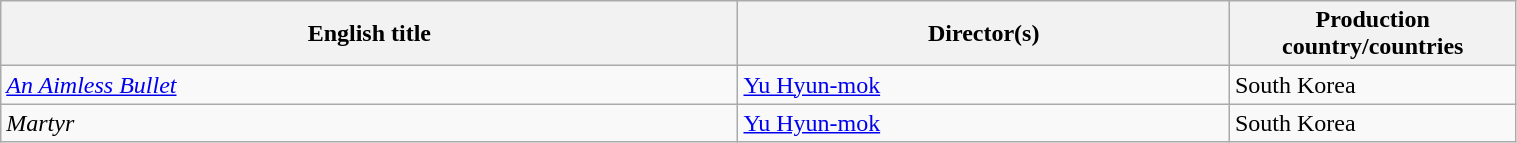<table class="sortable wikitable" width="80%" cellpadding="5">
<tr>
<th width="30%">English title</th>
<th width="20%">Director(s)</th>
<th width="10%">Production country/countries</th>
</tr>
<tr>
<td><em><a href='#'>An Aimless Bullet</a></em></td>
<td><a href='#'>Yu Hyun-mok</a></td>
<td>South Korea</td>
</tr>
<tr>
<td><em>Martyr</em></td>
<td><a href='#'>Yu Hyun-mok</a></td>
<td>South Korea</td>
</tr>
</table>
